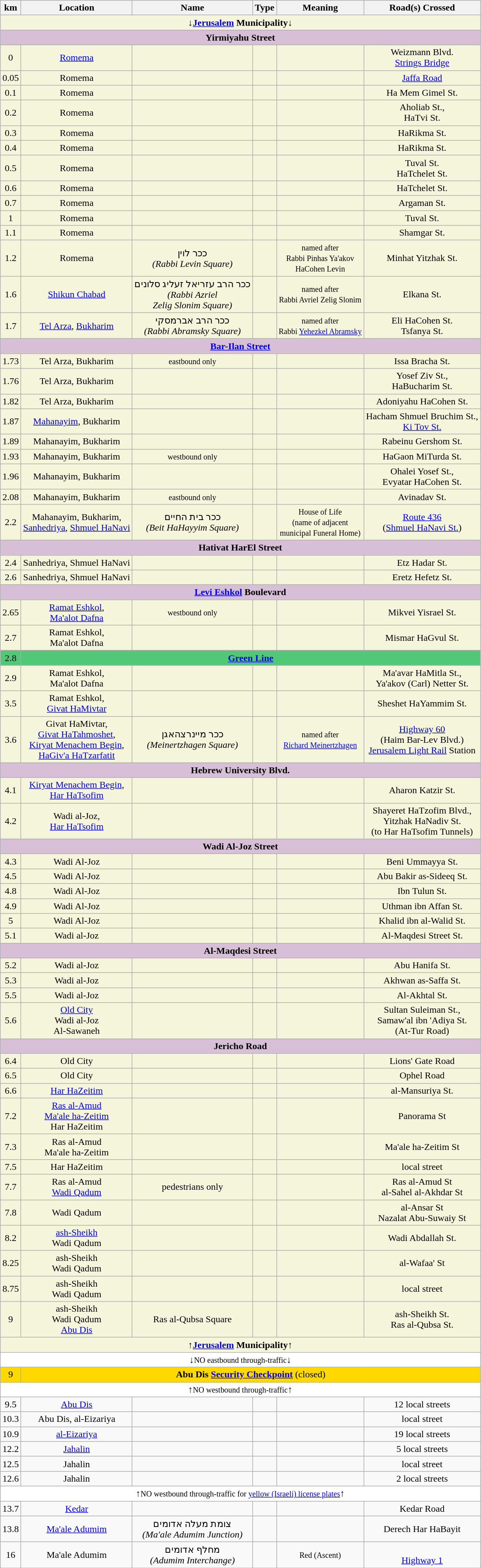<table class="wikitable">
<tr>
<th>km</th>
<th>Location</th>
<th>Name</th>
<th>Type</th>
<th>Meaning</th>
<th>Road(s) Crossed</th>
</tr>
<tr>
<td colspan="6" align="center" bgcolor="#F5 F5 DC">↓<strong><a href='#'>Jerusalem</a> Municipality</strong>↓</td>
</tr>
<tr>
<td colspan="6" align="center" bgcolor="#D8 BF D8"><strong>Yirmiyahu Street</strong></td>
</tr>
<tr>
<td align="center" colspan="1" bgcolor="F5 F5 DC">0</td>
<td align="center" colspan="1" bgcolor="F5 F5 DC"><a href='#'>Romema</a></td>
<td align="center" colspan="1" bgcolor="F5 F5 DC"></td>
<td align="center" colspan="1" bgcolor="F5 F5 DC"></td>
<td align="center" colspan="1" bgcolor="F5 F5 DC"></td>
<td align="center" colspan="1" bgcolor="F5 F5 DC">Weizmann Blvd.<br><a href='#'>Strings Bridge</a></td>
</tr>
<tr>
<td align="center" colspan="1" bgcolor="F5 F5 DC">0.05</td>
<td align="center" colspan="1" bgcolor="F5 F5 DC">Romema</td>
<td align="center" colspan="1" bgcolor="F5 F5 DC"></td>
<td align="center" colspan="1" bgcolor="F5 F5 DC"></td>
<td align="center" colspan="1" bgcolor="F5 F5 DC"></td>
<td align="center" colspan="1" bgcolor="F5 F5 DC"><a href='#'>Jaffa Road</a></td>
</tr>
<tr>
<td align="center" colspan="1" bgcolor="F5 F5 DC">0.1</td>
<td align="center" colspan="1" bgcolor="F5 F5 DC">Romema</td>
<td align="center" colspan="1" bgcolor="F5 F5 DC"></td>
<td align="center" colspan="1" bgcolor="F5 F5 DC"></td>
<td align="center" colspan="1" bgcolor="F5 F5 DC"></td>
<td align="center" colspan="1" bgcolor="F5 F5 DC">Ha Mem Gimel St.</td>
</tr>
<tr>
<td align="center" colspan="1" bgcolor="F5 F5 DC">0.2</td>
<td align="center" colspan="1" bgcolor="F5 F5 DC">Romema</td>
<td align="center" colspan="1" bgcolor="F5 F5 DC"></td>
<td align="center" colspan="1" bgcolor="F5 F5 DC"></td>
<td align="center" colspan="1" bgcolor="F5 F5 DC"></td>
<td align="center" colspan="1" bgcolor="F5 F5 DC">Aholiab St.,<br>HaTvi St.</td>
</tr>
<tr>
<td align="center" colspan="1" bgcolor="F5 F5 DC">0.3</td>
<td align="center" colspan="1" bgcolor="F5 F5 DC">Romema</td>
<td align="center" colspan="1" bgcolor="F5 F5 DC"></td>
<td align="center" colspan="1" bgcolor="F5 F5 DC"></td>
<td align="center" colspan="1" bgcolor="F5 F5 DC"></td>
<td align="center" colspan="1" bgcolor="F5 F5 DC">HaRikma St.</td>
</tr>
<tr>
<td align="center" colspan="1" bgcolor="F5 F5 DC">0.4</td>
<td align="center" colspan="1" bgcolor="F5 F5 DC">Romema</td>
<td align="center" colspan="1" bgcolor="F5 F5 DC"></td>
<td align="center" colspan="1" bgcolor="F5 F5 DC"></td>
<td align="center" colspan="1" bgcolor="F5 F5 DC"></td>
<td align="center" colspan="1" bgcolor="F5 F5 DC">HaRikma St.</td>
</tr>
<tr>
<td align="center" colspan="1" bgcolor="F5 F5 DC">0.5</td>
<td align="center" colspan="1" bgcolor="F5 F5 DC">Romema</td>
<td align="center" colspan="1" bgcolor="F5 F5 DC"></td>
<td align="center" colspan="1" bgcolor="F5 F5 DC"></td>
<td align="center" colspan="1" bgcolor="F5 F5 DC"></td>
<td align="center" colspan="1" bgcolor="F5 F5 DC">Tuval St.<br>HaTchelet St.</td>
</tr>
<tr>
<td align="center" colspan="1" bgcolor="F5 F5 DC">0.6</td>
<td align="center" colspan="1" bgcolor="F5 F5 DC">Romema</td>
<td align="center" colspan="1" bgcolor="F5 F5 DC"></td>
<td align="center" colspan="1" bgcolor="F5 F5 DC"></td>
<td align="center" colspan="1" bgcolor="F5 F5 DC"></td>
<td align="center" colspan="1" bgcolor="F5 F5 DC">HaTchelet St.</td>
</tr>
<tr>
<td align="center" colspan="1" bgcolor="F5 F5 DC">0.7</td>
<td align="center" colspan="1" bgcolor="F5 F5 DC">Romema</td>
<td align="center" colspan="1" bgcolor="F5 F5 DC"></td>
<td align="center" colspan="1" bgcolor="F5 F5 DC"></td>
<td align="center" colspan="1" bgcolor="F5 F5 DC"></td>
<td align="center" colspan="1" bgcolor="F5 F5 DC">Argaman St.</td>
</tr>
<tr>
<td align="center" colspan="1" bgcolor="F5 F5 DC">1</td>
<td align="center" colspan="1" bgcolor="F5 F5 DC">Romema</td>
<td align="center" colspan="1" bgcolor="F5 F5 DC"></td>
<td align="center" colspan="1" bgcolor="F5 F5 DC"></td>
<td align="center" colspan="1" bgcolor="F5 F5 DC"></td>
<td align="center" colspan="1" bgcolor="F5 F5 DC">Tuval St.</td>
</tr>
<tr>
<td align="center" colspan="1" bgcolor="F5 F5 DC">1.1</td>
<td align="center" colspan="1" bgcolor="F5 F5 DC">Romema</td>
<td align="center" colspan="1" bgcolor="F5 F5 DC"></td>
<td align="center" colspan="1" bgcolor="F5 F5 DC"></td>
<td align="center" colspan="1" bgcolor="F5 F5 DC"></td>
<td align="center" colspan="1" bgcolor="F5 F5 DC">Shamgar St.</td>
</tr>
<tr>
<td align="center" colspan="1" bgcolor="F5 F5 DC">1.2</td>
<td align="center" colspan="1" bgcolor="F5 F5 DC">Romema</td>
<td align="center" colspan="1" bgcolor="F5 F5 DC">ככר לוין<br><em>(Rabbi Levin Square)</em></td>
<td align="center" colspan="1" bgcolor="F5 F5 DC"></td>
<td align="center" colspan="1" bgcolor="F5 F5 DC"><small>named after<br>Rabbi Pinhas Ya'akov<br>HaCohen Levin</small></td>
<td align="center" colspan="1" bgcolor="F5 F5 DC">Minhat Yitzhak St.</td>
</tr>
<tr>
<td align="center" colspan="1" bgcolor="F5 F5 DC">1.6</td>
<td align="center" colspan="1" bgcolor="F5 F5 DC"><a href='#'>Shikun Chabad</a></td>
<td align="center" colspan="1" bgcolor="F5 F5 DC">ככר הרב עזריאל זעליג סלונים<br><em>(Rabbi Azriel<br>Zelig Slonim Square)</em></td>
<td align="center" colspan="1" bgcolor="F5 F5 DC"></td>
<td align="center" colspan="1" bgcolor="F5 F5 DC"><small>named after<br>Rabbi Avriel Zelig Slonim</small></td>
<td align="center" colspan="1" bgcolor="F5 F5 DC">Elkana St.</td>
</tr>
<tr>
<td align="center" colspan="1" bgcolor="F5 F5 DC">1.7</td>
<td align="center" colspan="1" bgcolor="F5 F5 DC"><a href='#'>Tel Arza</a>, <a href='#'>Bukharim</a></td>
<td align="center" colspan="1" bgcolor="F5 F5 DC">ככר הרב אברמסקי<br><em>(Rabbi Abramsky Square)</em></td>
<td align="center" colspan="1" bgcolor="F5 F5 DC"></td>
<td align="center" colspan="1" bgcolor="F5 F5 DC"><small>named after<br>Rabbi <a href='#'>Yehezkel Abramsky</a></small></td>
<td align="center" colspan="1" bgcolor="F5 F5 DC">Eli HaCohen St.<br>Tsfanya St.</td>
</tr>
<tr>
<td colspan="6" align="center" bgcolor="D8 BF D8"><strong><a href='#'>Bar-Ilan Street</a></strong></td>
</tr>
<tr>
<td align="center" colspan="1" bgcolor="F5 F5 DC">1.73</td>
<td align="center" colspan="1" bgcolor="F5 F5 DC">Tel Arza, Bukharim</td>
<td align="center" colspan="1" bgcolor="F5 F5 DC"><small>eastbound only</small></td>
<td align="center" colspan="1" bgcolor="F5 F5 DC"></td>
<td align="center" colspan="1" bgcolor="F5 F5 DC"></td>
<td align="center" colspan="1" bgcolor="F5 F5 DC">Issa Bracha St.</td>
</tr>
<tr>
<td align="center" colspan="1" bgcolor="F5 F5 DC">1.76</td>
<td align="center" colspan="1" bgcolor="F5 F5 DC">Tel Arza, Bukharim</td>
<td align="center" colspan="1" bgcolor="F5 F5 DC"></td>
<td align="center" colspan="1" bgcolor="F5 F5 DC"></td>
<td align="center" colspan="1" bgcolor="F5 F5 DC"></td>
<td align="center" colspan="1" bgcolor="F5 F5 DC">Yosef Ziv St.,<br>HaBucharim St.</td>
</tr>
<tr>
<td align="center" colspan="1" bgcolor="F5 F5 DC">1.82</td>
<td align="center" colspan="1" bgcolor="F5 F5 DC">Tel Arza, Bukharim</td>
<td align="center" colspan="1" bgcolor="F5 F5 DC"></td>
<td align="center" colspan="1" bgcolor="F5 F5 DC"></td>
<td align="center" colspan="1" bgcolor="F5 F5 DC"></td>
<td align="center" colspan="1" bgcolor="F5 F5 DC">Adoniyahu HaCohen St.</td>
</tr>
<tr>
<td align="center" colspan="1" bgcolor="F5 F5 DC">1.87</td>
<td align="center" colspan="1" bgcolor="F5 F5 DC"><a href='#'>Mahanayim</a>, Bukharim</td>
<td align="center" colspan="1" bgcolor="F5 F5 DC"></td>
<td align="center" colspan="1" bgcolor="F5 F5 DC"></td>
<td align="center" colspan="1" bgcolor="F5 F5 DC"></td>
<td align="center" colspan="1" bgcolor="F5 F5 DC">Hacham Shmuel Bruchim St.,<br><a href='#'>Ki Tov St.</a></td>
</tr>
<tr>
<td align="center" colspan="1" bgcolor="F5 F5 DC">1.89</td>
<td align="center" colspan="1" bgcolor="F5 F5 DC">Mahanayim, Bukharim</td>
<td align="center" colspan="1" bgcolor="F5 F5 DC"></td>
<td align="center" colspan="1" bgcolor="F5 F5 DC"></td>
<td align="center" colspan="1" bgcolor="F5 F5 DC"></td>
<td align="center" colspan="1" bgcolor="F5 F5 DC">Rabeinu Gershom St.</td>
</tr>
<tr>
<td align="center" colspan="1" bgcolor="F5 F5 DC">1.93</td>
<td align="center" colspan="1" bgcolor="F5 F5 DC">Mahanayim, Bukharim</td>
<td align="center" colspan="1" bgcolor="F5 F5 DC"><small>westbound only</small></td>
<td align="center" colspan="1" bgcolor="F5 F5 DC"></td>
<td align="center" colspan="1" bgcolor="F5 F5 DC"></td>
<td align="center" colspan="1" bgcolor="F5 F5 DC">HaGaon MiTurda St.</td>
</tr>
<tr>
<td align="center" colspan="1" bgcolor="F5 F5 DC">1.96</td>
<td align="center" colspan="1" bgcolor="F5 F5 DC">Mahanayim, Bukharim</td>
<td align="center" colspan="1" bgcolor="F5 F5 DC"></td>
<td align="center" colspan="1" bgcolor="F5 F5 DC"></td>
<td align="center" colspan="1" bgcolor="F5 F5 DC"></td>
<td align="center" colspan="1" bgcolor="F5 F5 DC">Ohalei Yosef St.,<br>Evyatar HaCohen St.</td>
</tr>
<tr>
<td align="center" colspan="1" bgcolor="F5 F5 DC">2.08</td>
<td align="center" colspan="1" bgcolor="F5 F5 DC">Mahanayim, Bukharim</td>
<td align="center" colspan="1" bgcolor="F5 F5 DC"><small>eastbound only</small></td>
<td align="center" colspan="1" bgcolor="F5 F5 DC"></td>
<td align="center" colspan="1" bgcolor="F5 F5 DC"></td>
<td align="center" colspan="1" bgcolor="F5 F5 DC">Avinadav St.</td>
</tr>
<tr>
<td align="center" colspan="1" bgcolor="F5 F5 DC">2.2</td>
<td align="center" colspan="1" bgcolor="F5 F5 DC">Mahanayim, Bukharim,<br><a href='#'>Sanhedriya</a>, <a href='#'>Shmuel HaNavi</a></td>
<td align="center" colspan="1" bgcolor="F5 F5 DC">ככר בית החיים<br><em>(Beit HaHayyim Square)</em></td>
<td align="center" colspan="1" bgcolor="F5 F5 DC"></td>
<td align="center" colspan="1" bgcolor="F5 F5 DC"><small>House of Life<br>(name of adjacent<br>municipal Funeral Home)</small></td>
<td align="center" colspan="1" bgcolor="F5 F5 DC"> <a href='#'>Route 436</a><br>(<a href='#'>Shmuel HaNavi St.</a>)</td>
</tr>
<tr>
<td colspan="6" align="center" bgcolor="#D8 BF D8"><strong>Hativat HarEl Street</strong></td>
</tr>
<tr>
<td align="center" colspan="1" bgcolor="F5 F5 DC">2.4</td>
<td align="center" colspan="1" bgcolor="F5 F5 DC">Sanhedriya, Shmuel HaNavi</td>
<td align="center" colspan="1" bgcolor="F5 F5 DC"></td>
<td align="center" colspan="1" bgcolor="F5 F5 DC"></td>
<td align="center" colspan="1" bgcolor="F5 F5 DC"></td>
<td align="center" colspan="1" bgcolor="F5 F5 DC">Etz Hadar St.</td>
</tr>
<tr>
<td align="center" colspan="1" bgcolor="F5 F5 DC">2.6</td>
<td align="center" colspan="1" bgcolor="F5 F5 DC">Sanhedriya, Shmuel HaNavi</td>
<td align="center" colspan="1" bgcolor="F5 F5 DC"></td>
<td align="center" colspan="1" bgcolor="F5 F5 DC"></td>
<td align="center" colspan="1" bgcolor="F5 F5 DC"></td>
<td align="center" colspan="1" bgcolor="F5 F5 DC">Eretz Hefetz St.</td>
</tr>
<tr>
<td colspan="6" align="center" bgcolor="#D8 BF D8"><strong><a href='#'>Levi Eshkol</a> Boulevard</strong></td>
</tr>
<tr>
<td align="center" colspan="1" bgcolor="F5 F5 DC">2.65</td>
<td align="center" colspan="1" bgcolor="F5 F5 DC"><a href='#'>Ramat Eshkol</a>,<br><a href='#'>Ma'alot Dafna</a></td>
<td align="center" colspan="1" bgcolor="F5 F5 DC"><small>westbound only</small></td>
<td align="center" colspan="1" bgcolor="F5 F5 DC"></td>
<td align="center" colspan="1" bgcolor="F5 F5 DC"></td>
<td align="center" colspan="1" bgcolor="F5 F5 DC">Mikvei Yisrael St.</td>
</tr>
<tr>
<td align="center" colspan="1" bgcolor="F5 F5 DC">2.7</td>
<td align="center" colspan="1" bgcolor="F5 F5 DC">Ramat Eshkol,<br>Ma'alot Dafna</td>
<td align="center" colspan="1" bgcolor="F5 F5 DC"></td>
<td align="center" colspan="1" bgcolor="F5 F5 DC"></td>
<td align="center" colspan="1" bgcolor="F5 F5 DC"></td>
<td align="center" colspan="1" bgcolor="F5 F5 DC">Mismar HaGvul St.</td>
</tr>
<tr>
<td colspan="1" align="center" bgcolor="#50 C8 78">2.8</td>
<td colspan="5" align="center" bgcolor="#50 C8 78"><strong><a href='#'>Green Line</a></strong></td>
</tr>
<tr>
<td align="center" colspan="1" bgcolor="F5 F5 DC">2.9</td>
<td align="center" colspan="1" bgcolor="F5 F5 DC">Ramat Eshkol,<br>Ma'alot Dafna</td>
<td align="center" colspan="1" bgcolor="F5 F5 DC"></td>
<td align="center" colspan="1" bgcolor="F5 F5 DC"></td>
<td align="center" colspan="1" bgcolor="F5 F5 DC"></td>
<td align="center" colspan="1" bgcolor="F5 F5 DC">Ma'avar HaMitla St.,<br>Ya'akov (Carl) Netter St.</td>
</tr>
<tr>
<td align="center" colspan="1" bgcolor="F5 F5 DC">3.5</td>
<td align="center" colspan="1" bgcolor="F5 F5 DC">Ramat Eshkol,<br><a href='#'>Givat HaMivtar</a></td>
<td align="center" colspan="1" bgcolor="F5 F5 DC"></td>
<td align="center" colspan="1" bgcolor="F5 F5 DC"></td>
<td align="center" colspan="1" bgcolor="F5 F5 DC"></td>
<td align="center" colspan="1" bgcolor="F5 F5 DC">Sheshet HaYammim St.</td>
</tr>
<tr>
<td align="center" colspan="1" bgcolor="F5 F5 DC">3.6</td>
<td align="center" colspan="1" bgcolor="F5 F5 DC">Givat HaMivtar,<br><a href='#'>Givat HaTahmoshet</a>,<br><a href='#'>Kiryat Menachem Begin</a>,<br><a href='#'>HaGiv'a HaTzarfatit</a></td>
<td align="center" colspan="1" bgcolor="F5 F5 DC">ככר מיינרצהאגן<br><em>(Meinertzhagen Square)</em></td>
<td align="center" colspan="1" bgcolor="F5 F5 DC"><br><br><br></td>
<td align="center" colspan="1" bgcolor="F5 F5 DC"><small>named after<br><a href='#'>Richard Meinertzhagen</a></small></td>
<td align="center" colspan="1" bgcolor="F5 F5 DC"> <a href='#'>Highway 60</a><br>(Haim Bar-Lev Blvd.)<br><a href='#'>Jerusalem Light Rail</a> Station</td>
</tr>
<tr>
<td colspan="6" align="center" bgcolor="#D8 BF D8"><strong>Hebrew University Blvd.</strong></td>
</tr>
<tr>
<td align="center" colspan="1" bgcolor="F5 F5 DC">4.1</td>
<td align="center" colspan="1" bgcolor="F5 F5 DC"><a href='#'>Kiryat Menachem Begin</a>,<br><a href='#'>Har HaTsofim</a></td>
<td align="center" colspan="1" bgcolor="F5 F5 DC"></td>
<td align="center" colspan="1" bgcolor="F5 F5 DC"></td>
<td align="center" colspan="1" bgcolor="F5 F5 DC"></td>
<td align="center" colspan="1" bgcolor="F5 F5 DC">Aharon Katzir St.</td>
</tr>
<tr>
<td align="center" colspan="1" bgcolor="F5 F5 DC">4.2</td>
<td align="center" colspan="1" bgcolor="F5 F5 DC">Wadi al-Joz,<br><a href='#'>Har HaTsofim</a></td>
<td align="center" colspan="1" bgcolor="F5 F5 DC"></td>
<td align="center" colspan="1" bgcolor="F5 F5 DC"></td>
<td align="center" colspan="1" bgcolor="F5 F5 DC"></td>
<td align="center" colspan="1" bgcolor="F5 F5 DC">Shayeret HaTzofim Blvd.,<br>Yitzhak HaNadiv St.<br>(to Har HaTsofim Tunnels)</td>
</tr>
<tr>
<td colspan="6" align="center" bgcolor="#D8 BF D8"><strong>Wadi Al-Joz Street</strong></td>
</tr>
<tr>
<td align="center" colspan="1" bgcolor="F5 F5 DC">4.3</td>
<td align="center" colspan="1" bgcolor="F5 F5 DC">Wadi Al-Joz</td>
<td align="center" colspan="1" bgcolor="F5 F5 DC"></td>
<td align="center" colspan="1" bgcolor="F5 F5 DC"></td>
<td align="center" colspan="1" bgcolor="F5 F5 DC"></td>
<td align="center" colspan="1" bgcolor="F5 F5 DC">Beni Ummayya St.</td>
</tr>
<tr>
<td align="center" colspan="1" bgcolor="F5 F5 DC">4.5</td>
<td align="center" colspan="1" bgcolor="F5 F5 DC">Wadi Al-Joz</td>
<td align="center" colspan="1" bgcolor="F5 F5 DC"></td>
<td align="center" colspan="1" bgcolor="F5 F5 DC"></td>
<td align="center" colspan="1" bgcolor="F5 F5 DC"></td>
<td align="center" colspan="1" bgcolor="F5 F5 DC">Abu Bakir as-Sideeq St.</td>
</tr>
<tr>
<td align="center" colspan="1" bgcolor="F5 F5 DC">4.8</td>
<td align="center" colspan="1" bgcolor="F5 F5 DC">Wadi Al-Joz</td>
<td align="center" colspan="1" bgcolor="F5 F5 DC"></td>
<td align="center" colspan="1" bgcolor="F5 F5 DC"></td>
<td align="center" colspan="1" bgcolor="F5 F5 DC"></td>
<td align="center" colspan="1" bgcolor="F5 F5 DC">Ibn Tulun St.</td>
</tr>
<tr>
<td align="center" colspan="1" bgcolor="F5 F5 DC">4.9</td>
<td align="center" colspan="1" bgcolor="F5 F5 DC">Wadi Al-Joz</td>
<td align="center" colspan="1" bgcolor="F5 F5 DC"></td>
<td align="center" colspan="1" bgcolor="F5 F5 DC"></td>
<td align="center" colspan="1" bgcolor="F5 F5 DC"></td>
<td align="center" colspan="1" bgcolor="F5 F5 DC">Uthman ibn Affan St.</td>
</tr>
<tr>
<td align="center" colspan="1" bgcolor="F5 F5 DC">5</td>
<td align="center" colspan="1" bgcolor="F5 F5 DC">Wadi Al-Joz</td>
<td align="center" colspan="1" bgcolor="F5 F5 DC"></td>
<td align="center" colspan="1" bgcolor="F5 F5 DC"></td>
<td align="center" colspan="1" bgcolor="F5 F5 DC"></td>
<td align="center" colspan="1" bgcolor="F5 F5 DC">Khalid ibn al-Walid St.</td>
</tr>
<tr>
<td align="center" colspan="1" bgcolor="F5 F5 DC">5.1</td>
<td align="center" colspan="1" bgcolor="F5 F5 DC">Wadi al-Joz</td>
<td align="center" colspan="1" bgcolor="F5 F5 DC"></td>
<td align="center" colspan="1" bgcolor="F5 F5 DC"></td>
<td align="center" colspan="1" bgcolor="F5 F5 DC"></td>
<td align="center" colspan="1" bgcolor="F5 F5 DC">Al-Maqdesi Street St.</td>
</tr>
<tr>
<td colspan="6" align="center" bgcolor="#D8 BF D8"><strong>Al-Maqdesi Street</strong></td>
</tr>
<tr>
<td align="center" colspan="1" bgcolor="F5 F5 DC">5.2</td>
<td align="center" colspan="1" bgcolor="F5 F5 DC">Wadi al-Joz</td>
<td align="center" colspan="1" bgcolor="F5 F5 DC"></td>
<td align="center" colspan="1" bgcolor="F5 F5 DC"></td>
<td align="center" colspan="1" bgcolor="F5 F5 DC"></td>
<td align="center" colspan="1" bgcolor="F5 F5 DC">Abu Hanifa St.</td>
</tr>
<tr>
<td align="center" colspan="1" bgcolor="F5 F5 DC">5.3</td>
<td align="center" colspan="1" bgcolor="F5 F5 DC">Wadi al-Joz</td>
<td align="center" colspan="1" bgcolor="F5 F5 DC"></td>
<td align="center" colspan="1" bgcolor="F5 F5 DC"></td>
<td align="center" colspan="1" bgcolor="F5 F5 DC"></td>
<td align="center" colspan="1" bgcolor="F5 F5 DC">Akhwan as-Saffa St.</td>
</tr>
<tr>
<td align="center" colspan="1" bgcolor="F5 F5 DC">5.5</td>
<td align="center" colspan="1" bgcolor="F5 F5 DC">Wadi al-Joz</td>
<td align="center" colspan="1" bgcolor="F5 F5 DC"></td>
<td align="center" colspan="1" bgcolor="F5 F5 DC"></td>
<td align="center" colspan="1" bgcolor="F5 F5 DC"></td>
<td align="center" colspan="1" bgcolor="F5 F5 DC">Al-Akhtal St.</td>
</tr>
<tr>
<td align="center" colspan="1" bgcolor="F5 F5 DC">5.6</td>
<td align="center" colspan="1" bgcolor="F5 F5 DC"><a href='#'>Old City</a><br>Wadi al-Joz<br>Al-Sawaneh</td>
<td align="center" colspan="1" bgcolor="F5 F5 DC"></td>
<td align="center" colspan="1" bgcolor="F5 F5 DC"></td>
<td align="center" colspan="1" bgcolor="F5 F5 DC"></td>
<td align="center" colspan="1" bgcolor="F5 F5 DC">Sultan Suleiman St.,<br>Samaw'al ibn 'Adiya St.<br>(At-Tur Road)</td>
</tr>
<tr>
<td colspan="6" align="center" bgcolor="#D8 BF D8"><strong>Jericho Road</strong></td>
</tr>
<tr>
<td align="center" colspan="1" bgcolor="F5 F5 DC">6.4</td>
<td align="center" colspan="1" bgcolor="F5 F5 DC">Old City</td>
<td align="center" colspan="1" bgcolor="F5 F5 DC"></td>
<td align="center" colspan="1" bgcolor="F5 F5 DC"></td>
<td align="center" colspan="1" bgcolor="F5 F5 DC"></td>
<td align="center" colspan="1" bgcolor="F5 F5 DC">Lions' Gate Road</td>
</tr>
<tr>
<td align="center" colspan="1" bgcolor="F5 F5 DC">6.5</td>
<td align="center" colspan="1" bgcolor="F5 F5 DC">Old City</td>
<td align="center" colspan="1" bgcolor="F5 F5 DC"></td>
<td align="center" colspan="1" bgcolor="F5 F5 DC"></td>
<td align="center" colspan="1" bgcolor="F5 F5 DC"></td>
<td align="center" colspan="1" bgcolor="F5 F5 DC">Ophel Road</td>
</tr>
<tr>
<td align="center" colspan="1" bgcolor="F5 F5 DC">6.6</td>
<td align="center" colspan="1" bgcolor="F5 F5 DC"><a href='#'>Har HaZeitim</a></td>
<td align="center" colspan="1" bgcolor="F5 F5 DC"></td>
<td align="center" colspan="1" bgcolor="F5 F5 DC"></td>
<td align="center" colspan="1" bgcolor="F5 F5 DC"></td>
<td align="center" colspan="1" bgcolor="F5 F5 DC">al-Mansuriya St.</td>
</tr>
<tr>
<td align="center" colspan="1" bgcolor="F5 F5 DC">7.2</td>
<td align="center" colspan="1" bgcolor="F5 F5 DC"><a href='#'>Ras al-Amud</a><br><a href='#'>Ma'ale ha-Zeitim</a><br>Har HaZeitim</td>
<td align="center" colspan="1" bgcolor="F5 F5 DC"></td>
<td align="center" colspan="1" bgcolor="F5 F5 DC"></td>
<td align="center" colspan="1" bgcolor="F5 F5 DC"></td>
<td align="center" colspan="1" bgcolor="F5 F5 DC">Panorama St</td>
</tr>
<tr>
<td align="center" colspan="1" bgcolor="F5 F5 DC">7.3</td>
<td align="center" colspan="1" bgcolor="F5 F5 DC">Ras al-Amud<br>Ma'ale ha-Zeitim</td>
<td align="center" colspan="1" bgcolor="F5 F5 DC"></td>
<td align="center" colspan="1" bgcolor="F5 F5 DC"></td>
<td align="center" colspan="1" bgcolor="F5 F5 DC"></td>
<td align="center" colspan="1" bgcolor="F5 F5 DC">Ma'ale ha-Zeitim St</td>
</tr>
<tr>
<td align="center" colspan="1" bgcolor="F5 F5 DC">7.5</td>
<td align="center" colspan="1" bgcolor="F5 F5 DC">Har HaZeitim</td>
<td align="center" colspan="1" bgcolor="F5 F5 DC"></td>
<td align="center" colspan="1" bgcolor="F5 F5 DC"></td>
<td align="center" colspan="1" bgcolor="F5 F5 DC"></td>
<td align="center" colspan="1" bgcolor="F5 F5 DC">local street</td>
</tr>
<tr>
<td align="center" colspan="1" bgcolor="F5 F5 DC">7.7</td>
<td align="center" colspan="1" bgcolor="F5 F5 DC">Ras al-Amud<br><a href='#'>Wadi Qadum</a></td>
<td align="center" colspan="1" bgcolor="F5 F5 DC">pedestrians only</td>
<td align="center" colspan="1" bgcolor="F5 F5 DC"></td>
<td align="center" colspan="1" bgcolor="F5 F5 DC"></td>
<td align="center" colspan="1" bgcolor="F5 F5 DC">Ras al-Amud St<br>al-Sahel al-Akhdar St</td>
</tr>
<tr>
<td align="center" colspan="1" bgcolor="F5 F5 DC">7.8</td>
<td align="center" colspan="1" bgcolor="F5 F5 DC">Wadi Qadum</td>
<td align="center" colspan="1" bgcolor="F5 F5 DC"></td>
<td align="center" colspan="1" bgcolor="F5 F5 DC"></td>
<td align="center" colspan="1" bgcolor="F5 F5 DC"></td>
<td align="center" colspan="1" bgcolor="F5 F5 DC">al-Ansar St<br>Nazalat Abu-Suwaiy St</td>
</tr>
<tr>
<td align="center" colspan="1" bgcolor="F5 F5 DC">8.2</td>
<td align="center" colspan="1" bgcolor="F5 F5 DC"><a href='#'>ash-Sheikh</a><br>Wadi Qadum</td>
<td align="center" colspan="1" bgcolor="F5 F5 DC"></td>
<td align="center" colspan="1" bgcolor="F5 F5 DC"></td>
<td align="center" colspan="1" bgcolor="F5 F5 DC"></td>
<td align="center" colspan="1" bgcolor="F5 F5 DC">Wadi Abdallah St.</td>
</tr>
<tr>
<td align="center" colspan="1" bgcolor="F5 F5 DC">8.25</td>
<td align="center" colspan="1" bgcolor="F5 F5 DC">ash-Sheikh<br>Wadi Qadum</td>
<td align="center" colspan="1" bgcolor="F5 F5 DC"></td>
<td align="center" colspan="1" bgcolor="F5 F5 DC"></td>
<td align="center" colspan="1" bgcolor="F5 F5 DC"></td>
<td align="center" colspan="1" bgcolor="F5 F5 DC">al-Wafaa' St</td>
</tr>
<tr>
<td align="center" colspan="1" bgcolor="F5 F5 DC">8.75</td>
<td align="center" colspan="1" bgcolor="F5 F5 DC">ash-Sheikh<br>Wadi Qadum</td>
<td align="center" colspan="1" bgcolor="F5 F5 DC"></td>
<td align="center" colspan="1" bgcolor="F5 F5 DC"></td>
<td align="center" colspan="1" bgcolor="F5 F5 DC"></td>
<td align="center" colspan="1" bgcolor="F5 F5 DC">local street</td>
</tr>
<tr>
<td align="center" colspan="1" bgcolor="F5 F5 DC">9</td>
<td align="center" colspan="1" bgcolor="F5 F5 DC">ash-Sheikh<br>Wadi Qadum<br><a href='#'>Abu Dis</a></td>
<td align="center" colspan="1" bgcolor="F5 F5 DC">Ras al-Qubsa Square</td>
<td align="center" colspan="1" bgcolor="F5 F5 DC"></td>
<td align="center" colspan="1" bgcolor="F5 F5 DC"></td>
<td align="center" colspan="1" bgcolor="F5 F5 DC">ash-Sheikh St.<br>Ras al-Qubsa St.</td>
</tr>
<tr>
<td colspan="6" align="center" bgcolor="#F5 F5 DC">↑<strong><a href='#'>Jerusalem</a> Municipality</strong>↑</td>
</tr>
<tr>
<td colspan="6" align="center" bgcolor="#FF FF FF"> ↓<small>NO eastbound through-traffic</small>↓</td>
</tr>
<tr>
<td colspan="1" align="center" bgcolor="#FF D8 00">9</td>
<td colspan="5" align="center" bgcolor="#FF D8 00"><strong>Abu Dis <a href='#'>Security Checkpoint</a></strong> (closed)</td>
</tr>
<tr>
<td colspan="6" align="center" bgcolor="#FF FF FF"> ↑<small>NO westbound through-traffic</small>↑</td>
</tr>
<tr>
<td align="center">9.5</td>
<td align="center"><a href='#'>Abu Dis</a></td>
<td align="center"></td>
<td align="center"></td>
<td align="center"></td>
<td align="center">12 local streets</td>
</tr>
<tr>
<td align="center">10.3</td>
<td align="center">Abu Dis, al-Eizariya</td>
<td align="center"></td>
<td align="center"></td>
<td align="center"></td>
<td align="center">local street</td>
</tr>
<tr>
<td align="center">10.9</td>
<td align="center"><a href='#'>al-Eizariya</a></td>
<td align="center"></td>
<td align="center"></td>
<td align="center"></td>
<td align="center">19 local streets</td>
</tr>
<tr>
<td align="center">12.2</td>
<td align="center"><a href='#'>Jahalin</a></td>
<td align="center"></td>
<td align="center"></td>
<td align="center"></td>
<td align="center">5 local streets</td>
</tr>
<tr>
<td align="center">12.5</td>
<td align="center">Jahalin</td>
<td align="center"></td>
<td align="center"></td>
<td align="center"></td>
<td align="center">local street</td>
</tr>
<tr>
<td align="center">12.6</td>
<td align="center">Jahalin</td>
<td align="center"></td>
<td align="center"></td>
<td align="center"></td>
<td align="center">2 local streets</td>
</tr>
<tr>
<td colspan="6" align="center" bgcolor="#FF FF FF"> ↑<small>NO westbound through-traffic for <a href='#'>yellow (Israeli) license plates</a></small>↑</td>
</tr>
<tr>
<td align="center">13.7</td>
<td align="center"><a href='#'>Kedar</a></td>
<td align="center"></td>
<td align="center"></td>
<td align="center"></td>
<td align="center">Kedar Road</td>
</tr>
<tr>
<td align="center">13.8</td>
<td align="center"><a href='#'>Ma'ale Adumim</a></td>
<td align="center">צומת מעלה אדומים<br><em>(Ma'ale Adumim Junction)</em></td>
<td align="center"></td>
<td align="center"></td>
<td align="center">Derech Har HaBayit</td>
</tr>
<tr>
<td align="center">16</td>
<td align="center">Ma'ale Adumim</td>
<td align="center">מחלף אדומים<br><em>(Adumim Interchange)</em></td>
<td align="center"><br></td>
<td align="center"><small>Red (Ascent)</small></td>
<td align="center"><br><a href='#'>Highway 1</a></td>
</tr>
<tr>
</tr>
</table>
